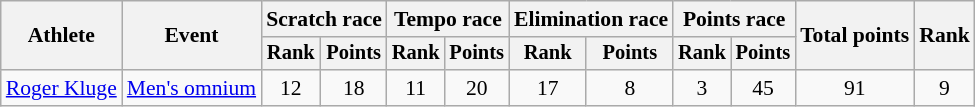<table class="wikitable" style="font-size:90%">
<tr>
<th rowspan="2">Athlete</th>
<th rowspan="2">Event</th>
<th colspan=2>Scratch race</th>
<th colspan=2>Tempo race</th>
<th colspan=2>Elimination race</th>
<th colspan=2>Points race</th>
<th rowspan=2>Total points</th>
<th rowspan=2>Rank</th>
</tr>
<tr style="font-size:95%">
<th>Rank</th>
<th>Points</th>
<th>Rank</th>
<th>Points</th>
<th>Rank</th>
<th>Points</th>
<th>Rank</th>
<th>Points</th>
</tr>
<tr align=center>
<td align=left><a href='#'>Roger Kluge</a></td>
<td align=left><a href='#'>Men's omnium</a></td>
<td>12</td>
<td>18</td>
<td>11</td>
<td>20</td>
<td>17</td>
<td>8</td>
<td>3</td>
<td>45</td>
<td>91</td>
<td>9</td>
</tr>
</table>
